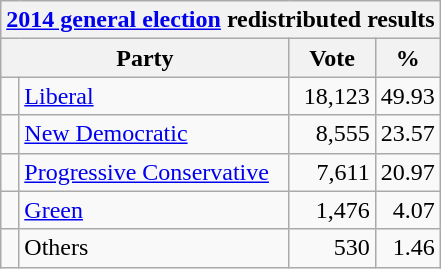<table class="wikitable">
<tr>
<th colspan="4"><a href='#'>2014 general election</a> redistributed results</th>
</tr>
<tr>
<th bgcolor="#DDDDFF" width="130px" colspan="2">Party</th>
<th bgcolor="#DDDDFF" width="50px">Vote</th>
<th bgcolor="#DDDDFF" width="30px">%</th>
</tr>
<tr>
<td> </td>
<td><a href='#'>Liberal</a></td>
<td align=right>18,123</td>
<td align=right>49.93</td>
</tr>
<tr>
<td> </td>
<td><a href='#'>New Democratic</a></td>
<td align=right>8,555</td>
<td align=right>23.57</td>
</tr>
<tr>
<td> </td>
<td><a href='#'>Progressive Conservative</a></td>
<td align=right>7,611</td>
<td align=right>20.97</td>
</tr>
<tr>
<td> </td>
<td><a href='#'>Green</a></td>
<td align=right>1,476</td>
<td align=right>4.07</td>
</tr>
<tr>
<td> </td>
<td>Others</td>
<td align=right>530</td>
<td align=right>1.46</td>
</tr>
</table>
